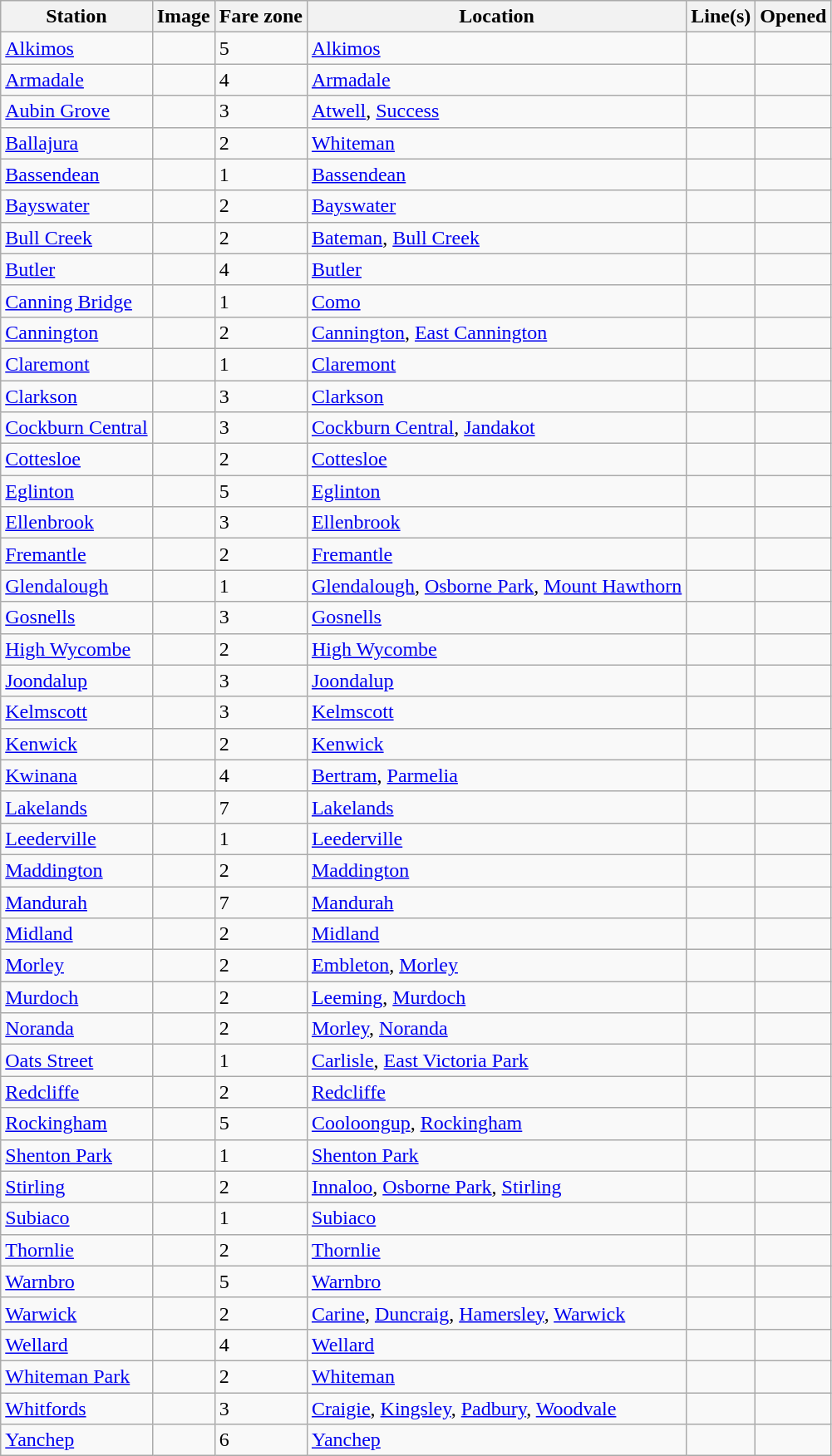<table class="wikitable sortable">
<tr>
<th>Station</th>
<th>Image</th>
<th>Fare zone</th>
<th>Location</th>
<th>Line(s)</th>
<th>Opened</th>
</tr>
<tr>
<td><a href='#'>Alkimos</a></td>
<td></td>
<td>5</td>
<td><a href='#'>Alkimos</a></td>
<td></td>
<td></td>
</tr>
<tr>
<td><a href='#'>Armadale</a></td>
<td></td>
<td>4</td>
<td><a href='#'>Armadale</a></td>
<td></td>
<td></td>
</tr>
<tr>
<td><a href='#'>Aubin Grove</a></td>
<td></td>
<td>3</td>
<td><a href='#'>Atwell</a>, <a href='#'>Success</a></td>
<td></td>
<td></td>
</tr>
<tr>
<td><a href='#'>Ballajura</a></td>
<td></td>
<td>2</td>
<td><a href='#'>Whiteman</a></td>
<td></td>
<td></td>
</tr>
<tr>
<td><a href='#'>Bassendean</a></td>
<td></td>
<td>1</td>
<td><a href='#'>Bassendean</a></td>
<td></td>
<td></td>
</tr>
<tr>
<td><a href='#'>Bayswater</a></td>
<td></td>
<td>2</td>
<td><a href='#'>Bayswater</a></td>
<td></td>
<td></td>
</tr>
<tr>
<td><a href='#'>Bull Creek</a></td>
<td></td>
<td>2</td>
<td><a href='#'>Bateman</a>, <a href='#'>Bull Creek</a></td>
<td></td>
<td></td>
</tr>
<tr>
<td><a href='#'>Butler</a></td>
<td></td>
<td>4</td>
<td><a href='#'>Butler</a></td>
<td></td>
<td></td>
</tr>
<tr>
<td><a href='#'>Canning Bridge</a></td>
<td></td>
<td>1</td>
<td><a href='#'>Como</a></td>
<td></td>
<td></td>
</tr>
<tr>
<td><a href='#'>Cannington</a></td>
<td></td>
<td>2</td>
<td><a href='#'>Cannington</a>, <a href='#'>East Cannington</a></td>
<td></td>
<td></td>
</tr>
<tr>
<td><a href='#'>Claremont</a></td>
<td></td>
<td>1</td>
<td><a href='#'>Claremont</a></td>
<td></td>
<td></td>
</tr>
<tr>
<td><a href='#'>Clarkson</a></td>
<td></td>
<td>3</td>
<td><a href='#'>Clarkson</a></td>
<td></td>
<td></td>
</tr>
<tr>
<td><a href='#'>Cockburn Central</a></td>
<td></td>
<td>3</td>
<td><a href='#'>Cockburn Central</a>, <a href='#'>Jandakot</a></td>
<td></td>
<td></td>
</tr>
<tr>
<td><a href='#'>Cottesloe</a></td>
<td></td>
<td>2</td>
<td><a href='#'>Cottesloe</a></td>
<td></td>
<td></td>
</tr>
<tr>
<td><a href='#'>Eglinton</a></td>
<td></td>
<td>5</td>
<td><a href='#'>Eglinton</a></td>
<td></td>
<td></td>
</tr>
<tr>
<td><a href='#'>Ellenbrook</a></td>
<td></td>
<td>3</td>
<td><a href='#'>Ellenbrook</a></td>
<td></td>
<td></td>
</tr>
<tr>
<td><a href='#'>Fremantle</a></td>
<td></td>
<td>2</td>
<td><a href='#'>Fremantle</a></td>
<td></td>
<td></td>
</tr>
<tr>
<td><a href='#'>Glendalough</a></td>
<td></td>
<td>1</td>
<td><a href='#'>Glendalough</a>, <a href='#'>Osborne Park</a>, <a href='#'>Mount Hawthorn</a></td>
<td></td>
<td></td>
</tr>
<tr>
<td><a href='#'>Gosnells</a></td>
<td></td>
<td>3</td>
<td><a href='#'>Gosnells</a></td>
<td></td>
<td></td>
</tr>
<tr>
<td><a href='#'>High Wycombe</a></td>
<td></td>
<td>2</td>
<td><a href='#'>High Wycombe</a></td>
<td></td>
<td></td>
</tr>
<tr>
<td><a href='#'>Joondalup</a></td>
<td></td>
<td>3</td>
<td><a href='#'>Joondalup</a></td>
<td></td>
<td></td>
</tr>
<tr>
<td><a href='#'>Kelmscott</a></td>
<td></td>
<td>3</td>
<td><a href='#'>Kelmscott</a></td>
<td></td>
<td></td>
</tr>
<tr>
<td><a href='#'>Kenwick</a></td>
<td></td>
<td>2</td>
<td><a href='#'>Kenwick</a></td>
<td></td>
<td></td>
</tr>
<tr>
<td><a href='#'>Kwinana</a></td>
<td></td>
<td>4</td>
<td><a href='#'>Bertram</a>, <a href='#'>Parmelia</a></td>
<td></td>
<td></td>
</tr>
<tr>
<td><a href='#'>Lakelands</a></td>
<td></td>
<td>7</td>
<td><a href='#'>Lakelands</a></td>
<td></td>
<td></td>
</tr>
<tr>
<td><a href='#'>Leederville</a></td>
<td></td>
<td>1</td>
<td><a href='#'>Leederville</a></td>
<td></td>
<td></td>
</tr>
<tr>
<td><a href='#'>Maddington</a></td>
<td></td>
<td>2</td>
<td><a href='#'>Maddington</a></td>
<td></td>
<td></td>
</tr>
<tr>
<td><a href='#'>Mandurah</a></td>
<td></td>
<td>7</td>
<td><a href='#'>Mandurah</a></td>
<td></td>
<td></td>
</tr>
<tr>
<td><a href='#'>Midland</a></td>
<td></td>
<td>2</td>
<td><a href='#'>Midland</a></td>
<td></td>
<td></td>
</tr>
<tr>
<td><a href='#'>Morley</a></td>
<td></td>
<td>2</td>
<td><a href='#'>Embleton</a>, <a href='#'>Morley</a></td>
<td></td>
<td></td>
</tr>
<tr>
<td><a href='#'>Murdoch</a></td>
<td></td>
<td>2</td>
<td><a href='#'>Leeming</a>, <a href='#'>Murdoch</a></td>
<td></td>
<td></td>
</tr>
<tr>
<td><a href='#'>Noranda</a></td>
<td></td>
<td>2</td>
<td><a href='#'>Morley</a>, <a href='#'>Noranda</a></td>
<td></td>
<td></td>
</tr>
<tr>
<td><a href='#'>Oats Street</a></td>
<td></td>
<td>1</td>
<td><a href='#'>Carlisle</a>, <a href='#'>East Victoria Park</a></td>
<td></td>
<td></td>
</tr>
<tr>
<td><a href='#'>Redcliffe</a></td>
<td></td>
<td>2</td>
<td><a href='#'>Redcliffe</a></td>
<td></td>
<td></td>
</tr>
<tr>
<td><a href='#'>Rockingham</a></td>
<td></td>
<td>5</td>
<td><a href='#'>Cooloongup</a>, <a href='#'>Rockingham</a></td>
<td></td>
<td></td>
</tr>
<tr>
<td><a href='#'>Shenton Park</a></td>
<td></td>
<td>1</td>
<td><a href='#'>Shenton Park</a></td>
<td></td>
<td></td>
</tr>
<tr>
<td><a href='#'>Stirling</a></td>
<td></td>
<td>2</td>
<td><a href='#'>Innaloo</a>, <a href='#'>Osborne Park</a>, <a href='#'>Stirling</a></td>
<td></td>
<td></td>
</tr>
<tr>
<td><a href='#'>Subiaco</a></td>
<td></td>
<td>1</td>
<td><a href='#'>Subiaco</a></td>
<td></td>
<td></td>
</tr>
<tr>
<td><a href='#'>Thornlie</a></td>
<td></td>
<td>2</td>
<td><a href='#'>Thornlie</a></td>
<td></td>
<td></td>
</tr>
<tr>
<td><a href='#'>Warnbro</a></td>
<td></td>
<td>5</td>
<td><a href='#'>Warnbro</a></td>
<td></td>
<td></td>
</tr>
<tr>
<td><a href='#'>Warwick</a></td>
<td></td>
<td>2</td>
<td><a href='#'>Carine</a>, <a href='#'>Duncraig</a>, <a href='#'>Hamersley</a>, <a href='#'>Warwick</a></td>
<td></td>
<td></td>
</tr>
<tr>
<td><a href='#'>Wellard</a></td>
<td></td>
<td>4</td>
<td><a href='#'>Wellard</a></td>
<td></td>
<td></td>
</tr>
<tr>
<td><a href='#'>Whiteman Park</a></td>
<td></td>
<td>2</td>
<td><a href='#'>Whiteman</a></td>
<td></td>
<td></td>
</tr>
<tr>
<td><a href='#'>Whitfords</a></td>
<td></td>
<td>3</td>
<td><a href='#'>Craigie</a>, <a href='#'>Kingsley</a>, <a href='#'>Padbury</a>, <a href='#'>Woodvale</a></td>
<td></td>
<td></td>
</tr>
<tr>
<td><a href='#'>Yanchep</a></td>
<td></td>
<td>6</td>
<td><a href='#'>Yanchep</a></td>
<td></td>
<td></td>
</tr>
</table>
